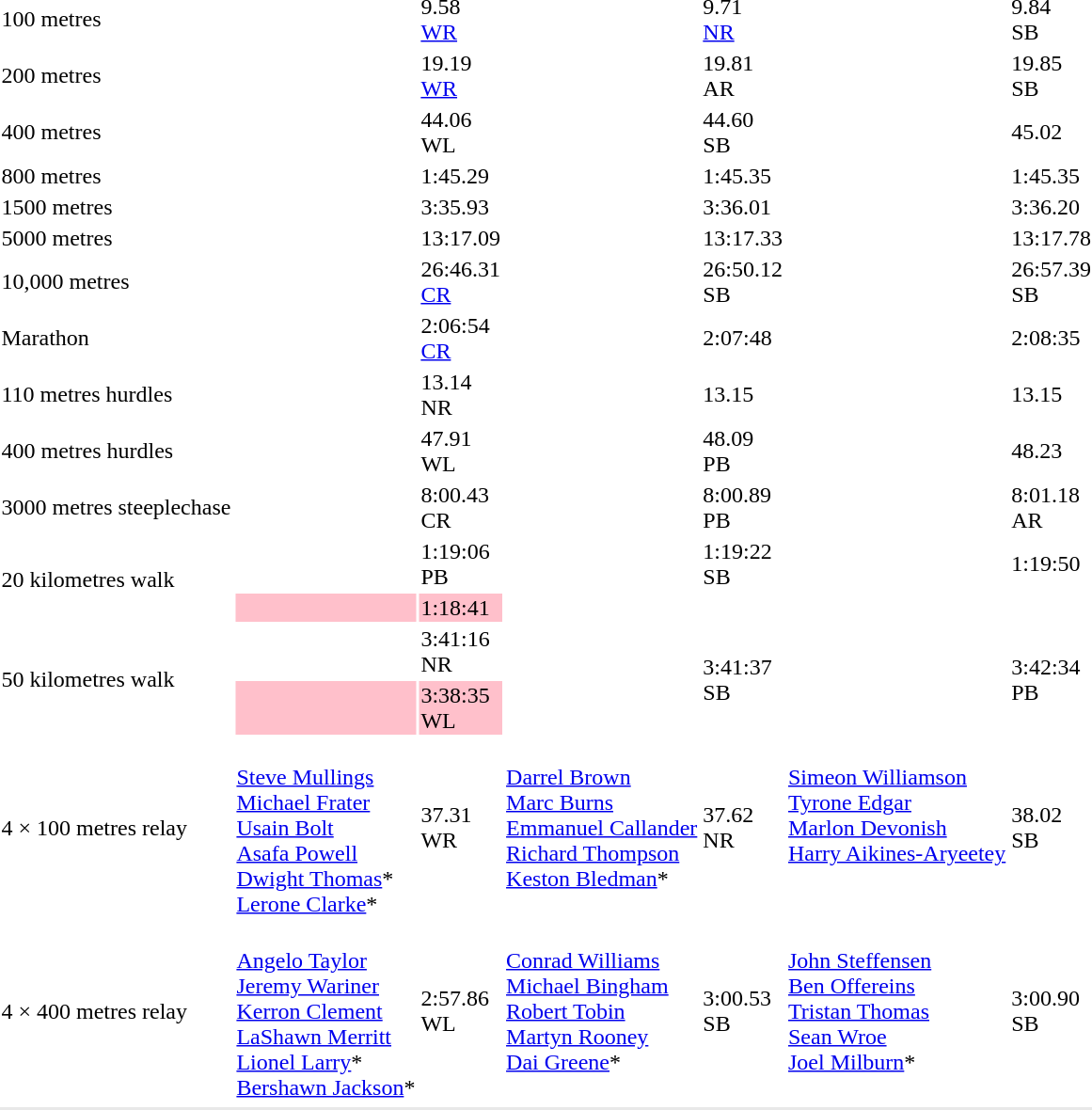<table>
<tr>
<td>100 metres <br></td>
<td></td>
<td>9.58<br><a href='#'>WR</a></td>
<td></td>
<td>9.71<br><a href='#'>NR</a></td>
<td></td>
<td>9.84<br>SB</td>
</tr>
<tr>
<td>200 metres<br></td>
<td></td>
<td>19.19 <br><a href='#'>WR</a></td>
<td></td>
<td>19.81<br>AR</td>
<td></td>
<td>19.85<br>SB</td>
</tr>
<tr>
<td>400 metres<br></td>
<td></td>
<td>44.06 <br>WL</td>
<td></td>
<td>44.60<br>SB</td>
<td></td>
<td>45.02<br></td>
</tr>
<tr>
<td>800 metres<br></td>
<td></td>
<td>1:45.29</td>
<td></td>
<td>1:45.35</td>
<td></td>
<td>1:45.35</td>
</tr>
<tr>
<td>1500 metres<br></td>
<td></td>
<td>3:35.93</td>
<td></td>
<td>3:36.01</td>
<td></td>
<td>3:36.20</td>
</tr>
<tr>
<td>5000 metres<br></td>
<td></td>
<td>13:17.09</td>
<td></td>
<td>13:17.33</td>
<td></td>
<td>13:17.78</td>
</tr>
<tr>
<td>10,000 metres<br></td>
<td></td>
<td>26:46.31<br><a href='#'>CR</a></td>
<td></td>
<td>26:50.12<br>SB</td>
<td></td>
<td>26:57.39<br>SB</td>
</tr>
<tr>
<td>Marathon<br></td>
<td></td>
<td>2:06:54<br><a href='#'>CR</a></td>
<td></td>
<td>2:07:48</td>
<td></td>
<td>2:08:35</td>
</tr>
<tr>
<td>110 metres hurdles<br></td>
<td></td>
<td>13.14 <br>NR</td>
<td></td>
<td>13.15</td>
<td></td>
<td>13.15</td>
</tr>
<tr>
<td>400 metres hurdles<br></td>
<td></td>
<td>47.91 <br>WL</td>
<td></td>
<td>48.09 <br>PB</td>
<td></td>
<td>48.23</td>
</tr>
<tr>
<td>3000 metres steeplechase<br></td>
<td></td>
<td>8:00.43 <br>CR</td>
<td></td>
<td>8:00.89 <br>PB</td>
<td></td>
<td>8:01.18 <br>AR</td>
</tr>
<tr>
<td rowspan=2>20 kilometres walk<br></td>
<td></td>
<td>1:19:06<br>PB</td>
<td rowspan=2></td>
<td>1:19:22<br>SB</td>
<td rowspan=2></td>
<td>1:19:50</td>
</tr>
<tr bgcolor=pink>
<td></td>
<td>1:18:41</td>
</tr>
<tr>
<td rowspan=2>50 kilometres walk<br></td>
<td></td>
<td>3:41:16<br>NR</td>
<td rowspan=2></td>
<td rowspan=2>3:41:37<br>SB</td>
<td rowspan=2></td>
<td rowspan=2>3:42:34<br>PB</td>
</tr>
<tr bgcolor=pink>
<td></td>
<td>3:38:35<br>WL</td>
</tr>
<tr>
<td>4 × 100 metres relay <br></td>
<td valign=top><br><a href='#'>Steve Mullings</a><br><a href='#'>Michael Frater</a><br><a href='#'>Usain Bolt</a><br><a href='#'>Asafa Powell</a><br><a href='#'>Dwight Thomas</a>*<br><a href='#'>Lerone Clarke</a>*</td>
<td>37.31<br>WR</td>
<td valign=top><br><a href='#'>Darrel Brown</a><br><a href='#'>Marc Burns</a><br><a href='#'>Emmanuel Callander</a><br><a href='#'>Richard Thompson</a><br><a href='#'>Keston Bledman</a>*</td>
<td>37.62<br>NR</td>
<td valign=top><br><a href='#'>Simeon Williamson</a><br><a href='#'>Tyrone Edgar</a><br><a href='#'>Marlon Devonish</a><br><a href='#'>Harry Aikines-Aryeetey</a></td>
<td>38.02<br>SB</td>
</tr>
<tr>
<td>4 × 400 metres relay<br></td>
<td valign=top><br><a href='#'>Angelo Taylor</a><br><a href='#'>Jeremy Wariner</a><br><a href='#'>Kerron Clement</a><br><a href='#'>LaShawn Merritt</a><br><a href='#'>Lionel Larry</a>*<br><a href='#'>Bershawn Jackson</a>*</td>
<td>2:57.86<br>WL</td>
<td valign=top><br><a href='#'>Conrad Williams</a><br><a href='#'>Michael Bingham</a><br><a href='#'>Robert Tobin</a><br><a href='#'>Martyn Rooney</a><br><a href='#'>Dai Greene</a>*</td>
<td>3:00.53<br>SB</td>
<td valign=top><br><a href='#'>John Steffensen</a><br><a href='#'>Ben Offereins</a><br><a href='#'>Tristan Thomas</a><br><a href='#'>Sean Wroe</a><br><a href='#'>Joel Milburn</a>*</td>
<td>3:00.90<br>SB</td>
</tr>
<tr>
</tr>
<tr bgcolor= e8e8e8>
<td colspan=7></td>
</tr>
</table>
